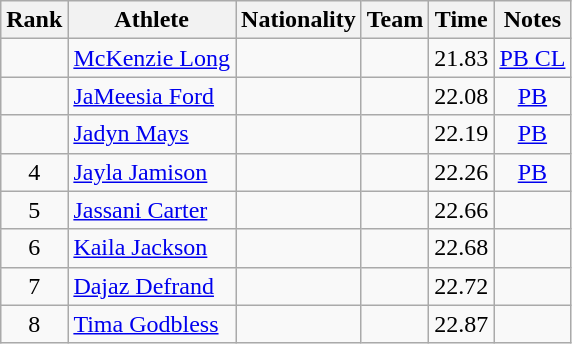<table class="wikitable sortable plainrowheaders" style="text-align:center">
<tr>
<th scope="col">Rank</th>
<th scope="col">Athlete</th>
<th scope="col">Nationality</th>
<th scope="col">Team</th>
<th scope="col">Time</th>
<th scope="col">Notes</th>
</tr>
<tr>
<td></td>
<td align=left><a href='#'>McKenzie Long</a></td>
<td align=left></td>
<td></td>
<td>21.83</td>
<td><a href='#'><abbr>PB</abbr> CL</a></td>
</tr>
<tr>
<td></td>
<td align=left><a href='#'>JaMeesia Ford</a></td>
<td align=left></td>
<td></td>
<td>22.08</td>
<td><a href='#'><abbr>PB</abbr></a></td>
</tr>
<tr>
<td></td>
<td align=left><a href='#'>Jadyn Mays</a></td>
<td align=left></td>
<td></td>
<td>22.19</td>
<td><a href='#'><abbr>PB</abbr></a></td>
</tr>
<tr>
<td>4</td>
<td align=left><a href='#'>Jayla Jamison</a></td>
<td align=left></td>
<td></td>
<td>22.26</td>
<td><a href='#'><abbr>PB</abbr></a></td>
</tr>
<tr>
<td>5</td>
<td align=left><a href='#'>Jassani Carter</a></td>
<td align=left></td>
<td></td>
<td>22.66</td>
<td></td>
</tr>
<tr>
<td>6</td>
<td align=left><a href='#'>Kaila Jackson</a></td>
<td align=left></td>
<td></td>
<td>22.68</td>
<td></td>
</tr>
<tr>
<td>7</td>
<td align=left><a href='#'>Dajaz Defrand</a></td>
<td align=left></td>
<td></td>
<td>22.72</td>
<td></td>
</tr>
<tr>
<td>8</td>
<td align=left><a href='#'>Tima Godbless</a></td>
<td align=left></td>
<td></td>
<td>22.87</td>
<td></td>
</tr>
</table>
